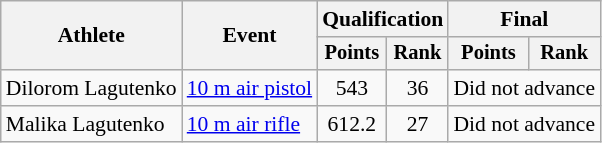<table class=wikitable style=font-size:90%;text-align:center>
<tr>
<th rowspan="2">Athlete</th>
<th rowspan="2">Event</th>
<th colspan=2>Qualification</th>
<th colspan=2>Final</th>
</tr>
<tr style="font-size:95%">
<th>Points</th>
<th>Rank</th>
<th>Points</th>
<th>Rank</th>
</tr>
<tr>
<td align=left>Dilorom Lagutenko</td>
<td align=left><a href='#'>10 m air pistol</a></td>
<td>543</td>
<td>36</td>
<td colspan=2>Did not advance</td>
</tr>
<tr>
<td align=left>Malika Lagutenko</td>
<td align=left rowspan=2><a href='#'>10 m air rifle</a></td>
<td>612.2</td>
<td>27</td>
<td colspan=2>Did not advance</td>
</tr>
</table>
